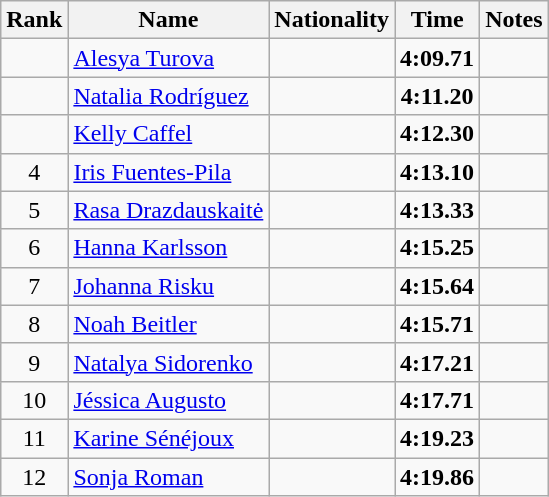<table class="wikitable sortable" style="text-align:center">
<tr>
<th>Rank</th>
<th>Name</th>
<th>Nationality</th>
<th>Time</th>
<th>Notes</th>
</tr>
<tr>
<td></td>
<td align=left><a href='#'>Alesya Turova</a></td>
<td align=left></td>
<td><strong>4:09.71</strong></td>
<td></td>
</tr>
<tr>
<td></td>
<td align=left><a href='#'>Natalia Rodríguez</a></td>
<td align=left></td>
<td><strong>4:11.20</strong></td>
<td></td>
</tr>
<tr>
<td></td>
<td align=left><a href='#'>Kelly Caffel</a></td>
<td align=left></td>
<td><strong>4:12.30</strong></td>
<td></td>
</tr>
<tr>
<td>4</td>
<td align=left><a href='#'>Iris Fuentes-Pila</a></td>
<td align=left></td>
<td><strong>4:13.10</strong></td>
<td></td>
</tr>
<tr>
<td>5</td>
<td align=left><a href='#'>Rasa Drazdauskaitė</a></td>
<td align=left></td>
<td><strong>4:13.33</strong></td>
<td></td>
</tr>
<tr>
<td>6</td>
<td align=left><a href='#'>Hanna Karlsson</a></td>
<td align=left></td>
<td><strong>4:15.25</strong></td>
<td></td>
</tr>
<tr>
<td>7</td>
<td align=left><a href='#'>Johanna Risku</a></td>
<td align=left></td>
<td><strong>4:15.64</strong></td>
<td></td>
</tr>
<tr>
<td>8</td>
<td align=left><a href='#'>Noah Beitler</a></td>
<td align=left></td>
<td><strong>4:15.71</strong></td>
<td></td>
</tr>
<tr>
<td>9</td>
<td align=left><a href='#'>Natalya Sidorenko</a></td>
<td align=left></td>
<td><strong>4:17.21</strong></td>
<td></td>
</tr>
<tr>
<td>10</td>
<td align=left><a href='#'>Jéssica Augusto</a></td>
<td align=left></td>
<td><strong>4:17.71</strong></td>
<td></td>
</tr>
<tr>
<td>11</td>
<td align=left><a href='#'>Karine Sénéjoux</a></td>
<td align=left></td>
<td><strong>4:19.23</strong></td>
<td></td>
</tr>
<tr>
<td>12</td>
<td align=left><a href='#'>Sonja Roman</a></td>
<td align=left></td>
<td><strong>4:19.86</strong></td>
<td></td>
</tr>
</table>
